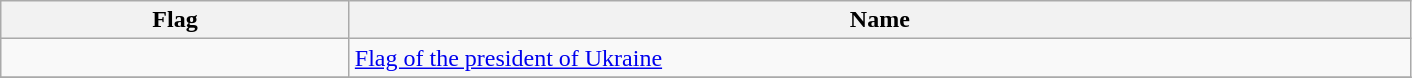<table class="wikitable">
<tr>
<th width="225px">Flag</th>
<th width="700">Name</th>
</tr>
<tr>
<td></td>
<td><a href='#'>Flag of the president of Ukraine</a></td>
</tr>
<tr>
</tr>
</table>
